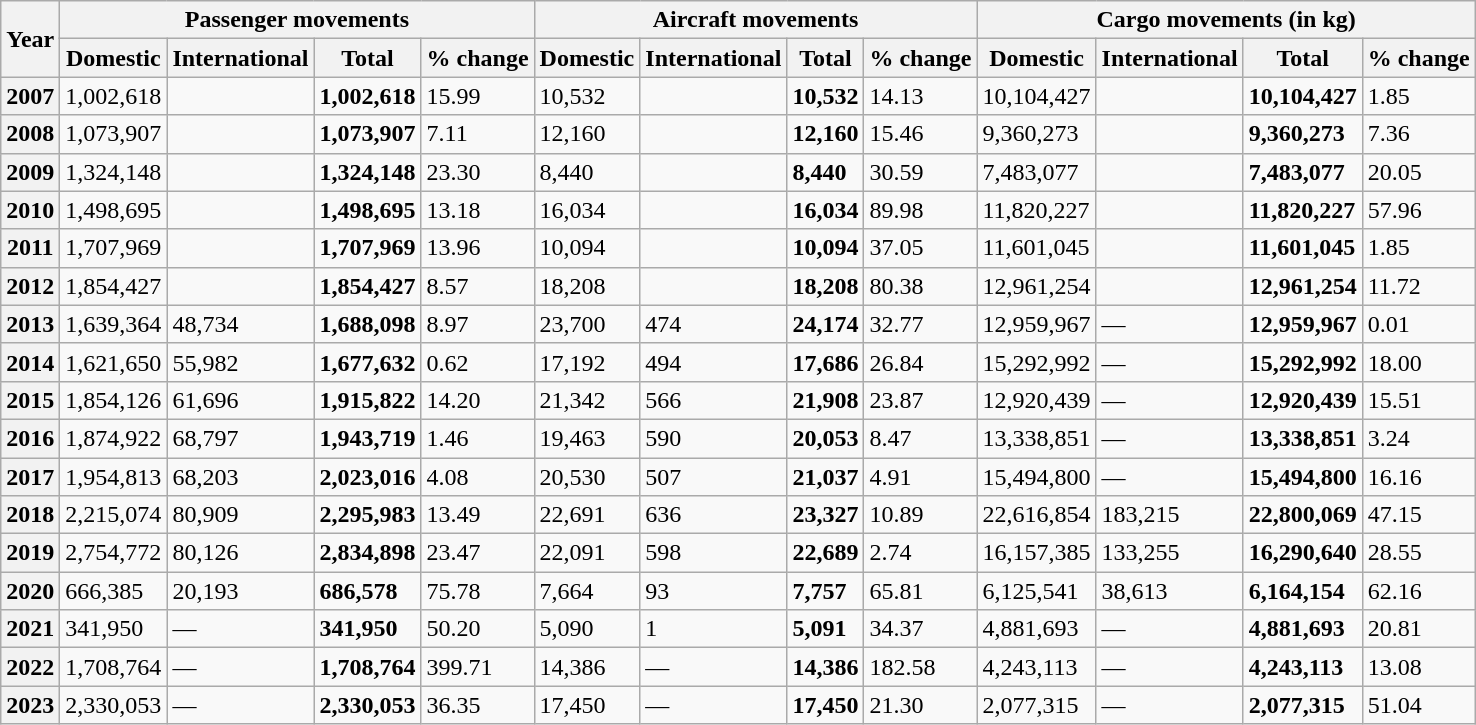<table class="wikitable sortable">
<tr>
<th rowspan="2">Year</th>
<th colspan="4">Passenger movements</th>
<th colspan="4">Aircraft movements</th>
<th colspan="4">Cargo movements (in kg)</th>
</tr>
<tr>
<th>Domestic</th>
<th>International</th>
<th>Total</th>
<th>% change</th>
<th>Domestic</th>
<th>International</th>
<th>Total</th>
<th>% change</th>
<th>Domestic</th>
<th>International</th>
<th>Total</th>
<th>% change</th>
</tr>
<tr>
<th>2007</th>
<td>1,002,618</td>
<td></td>
<td><strong>1,002,618</strong></td>
<td> 15.99</td>
<td>10,532</td>
<td></td>
<td><strong>10,532</strong></td>
<td> 14.13</td>
<td>10,104,427</td>
<td></td>
<td><strong>10,104,427</strong></td>
<td> 1.85</td>
</tr>
<tr>
<th>2008</th>
<td>1,073,907</td>
<td></td>
<td><strong>1,073,907</strong></td>
<td> 7.11</td>
<td>12,160</td>
<td></td>
<td><strong>12,160</strong></td>
<td> 15.46</td>
<td>9,360,273</td>
<td></td>
<td><strong>9,360,273</strong></td>
<td> 7.36</td>
</tr>
<tr>
<th>2009</th>
<td>1,324,148</td>
<td></td>
<td><strong>1,324,148</strong></td>
<td> 23.30</td>
<td>8,440</td>
<td></td>
<td><strong>8,440</strong></td>
<td> 30.59</td>
<td>7,483,077</td>
<td></td>
<td><strong>7,483,077</strong></td>
<td> 20.05</td>
</tr>
<tr>
<th>2010</th>
<td>1,498,695</td>
<td></td>
<td><strong>1,498,695</strong></td>
<td> 13.18</td>
<td>16,034</td>
<td></td>
<td><strong>16,034</strong></td>
<td> 89.98</td>
<td>11,820,227</td>
<td></td>
<td><strong>11,820,227</strong></td>
<td> 57.96</td>
</tr>
<tr>
<th>2011</th>
<td>1,707,969</td>
<td></td>
<td><strong>1,707,969</strong></td>
<td> 13.96</td>
<td>10,094</td>
<td></td>
<td><strong>10,094</strong></td>
<td> 37.05</td>
<td>11,601,045</td>
<td></td>
<td><strong>11,601,045</strong></td>
<td> 1.85</td>
</tr>
<tr>
<th>2012</th>
<td>1,854,427</td>
<td></td>
<td><strong>1,854,427</strong></td>
<td> 8.57</td>
<td>18,208</td>
<td></td>
<td><strong>18,208</strong></td>
<td> 80.38</td>
<td>12,961,254</td>
<td></td>
<td><strong>12,961,254</strong></td>
<td> 11.72</td>
</tr>
<tr>
<th>2013</th>
<td>1,639,364</td>
<td>48,734</td>
<td><strong>1,688,098</strong></td>
<td> 8.97</td>
<td>23,700</td>
<td>474</td>
<td><strong>24,174</strong></td>
<td> 32.77</td>
<td>12,959,967</td>
<td>—</td>
<td><strong>12,959,967</strong></td>
<td> 0.01</td>
</tr>
<tr>
<th>2014</th>
<td>1,621,650</td>
<td>55,982</td>
<td><strong>1,677,632</strong></td>
<td> 0.62</td>
<td>17,192</td>
<td>494</td>
<td><strong>17,686</strong></td>
<td> 26.84</td>
<td>15,292,992</td>
<td>—</td>
<td><strong>15,292,992</strong></td>
<td> 18.00</td>
</tr>
<tr>
<th>2015</th>
<td>1,854,126</td>
<td>61,696</td>
<td><strong>1,915,822</strong></td>
<td> 14.20</td>
<td>21,342</td>
<td>566</td>
<td><strong>21,908</strong></td>
<td> 23.87</td>
<td>12,920,439</td>
<td>—</td>
<td><strong>12,920,439</strong></td>
<td> 15.51</td>
</tr>
<tr>
<th>2016</th>
<td>1,874,922</td>
<td>68,797</td>
<td><strong>1,943,719</strong></td>
<td> 1.46</td>
<td>19,463</td>
<td>590</td>
<td><strong>20,053</strong></td>
<td> 8.47</td>
<td>13,338,851</td>
<td>—</td>
<td><strong>13,338,851</strong></td>
<td> 3.24</td>
</tr>
<tr>
<th>2017</th>
<td>1,954,813</td>
<td>68,203</td>
<td><strong>2,023,016</strong></td>
<td> 4.08</td>
<td>20,530</td>
<td>507</td>
<td><strong>21,037</strong></td>
<td> 4.91</td>
<td>15,494,800</td>
<td>—</td>
<td><strong>15,494,800</strong></td>
<td> 16.16</td>
</tr>
<tr>
<th>2018</th>
<td>2,215,074</td>
<td>80,909</td>
<td><strong>2,295,983</strong></td>
<td> 13.49</td>
<td>22,691</td>
<td>636</td>
<td><strong>23,327</strong></td>
<td> 10.89</td>
<td>22,616,854</td>
<td>183,215</td>
<td><strong>22,800,069</strong></td>
<td> 47.15</td>
</tr>
<tr>
<th>2019</th>
<td>2,754,772</td>
<td>80,126</td>
<td><strong>2,834,898</strong></td>
<td> 23.47</td>
<td>22,091</td>
<td>598</td>
<td><strong>22,689</strong></td>
<td> 2.74</td>
<td>16,157,385</td>
<td>133,255</td>
<td><strong>16,290,640</strong></td>
<td> 28.55</td>
</tr>
<tr>
<th>2020</th>
<td>666,385</td>
<td>20,193</td>
<td><strong>686,578</strong></td>
<td> 75.78</td>
<td>7,664</td>
<td>93</td>
<td><strong>7,757</strong></td>
<td> 65.81</td>
<td>6,125,541</td>
<td>38,613</td>
<td><strong>6,164,154</strong></td>
<td> 62.16</td>
</tr>
<tr>
<th>2021</th>
<td>341,950</td>
<td>—</td>
<td><strong>341,950</strong></td>
<td> 50.20</td>
<td>5,090</td>
<td>1</td>
<td><strong>5,091</strong></td>
<td> 34.37</td>
<td>4,881,693</td>
<td>—</td>
<td><strong>4,881,693</strong></td>
<td> 20.81</td>
</tr>
<tr>
<th>2022</th>
<td>1,708,764</td>
<td>—</td>
<td><strong>1,708,764</strong></td>
<td> 399.71</td>
<td>14,386</td>
<td>—</td>
<td><strong>14,386</strong></td>
<td> 182.58</td>
<td>4,243,113</td>
<td>—</td>
<td><strong>4,243,113</strong></td>
<td> 13.08</td>
</tr>
<tr>
<th>2023</th>
<td>2,330,053</td>
<td>—</td>
<td><strong>2,330,053</strong></td>
<td> 36.35</td>
<td>17,450</td>
<td>—</td>
<td><strong>17,450</strong></td>
<td> 21.30</td>
<td>2,077,315</td>
<td>—</td>
<td><strong>2,077,315</strong></td>
<td> 51.04</td>
</tr>
</table>
